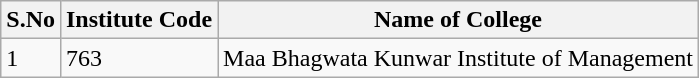<table class="wikitable sortable">
<tr>
<th>S.No</th>
<th>Institute Code</th>
<th>Name of College</th>
</tr>
<tr>
<td>1</td>
<td>763</td>
<td>Maa Bhagwata Kunwar Institute of Management</td>
</tr>
</table>
